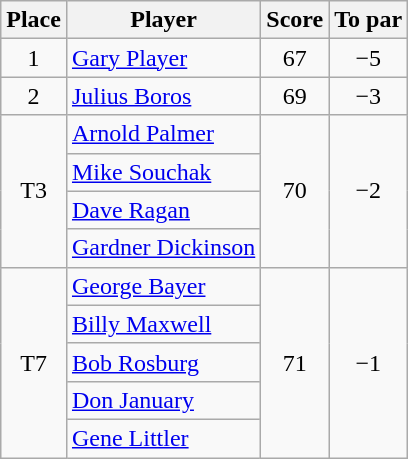<table class="wikitable">
<tr>
<th>Place</th>
<th>Player</th>
<th>Score</th>
<th>To par</th>
</tr>
<tr>
<td align=center>1</td>
<td> <a href='#'>Gary Player</a></td>
<td align=center>67</td>
<td align="center">−5</td>
</tr>
<tr>
<td align=center>2</td>
<td> <a href='#'>Julius Boros</a></td>
<td align=center>69</td>
<td align="center">−3</td>
</tr>
<tr>
<td rowspan=4 align=center>T3</td>
<td> <a href='#'>Arnold Palmer</a></td>
<td rowspan=4 align=center>70</td>
<td rowspan=4 align="center">−2</td>
</tr>
<tr>
<td> <a href='#'>Mike Souchak</a></td>
</tr>
<tr>
<td> <a href='#'>Dave Ragan</a></td>
</tr>
<tr>
<td> <a href='#'>Gardner Dickinson</a></td>
</tr>
<tr>
<td rowspan=5 align=center>T7</td>
<td> <a href='#'>George Bayer</a></td>
<td rowspan=5 align=center>71</td>
<td rowspan=5 align="center">−1</td>
</tr>
<tr>
<td> <a href='#'>Billy Maxwell</a></td>
</tr>
<tr>
<td> <a href='#'>Bob Rosburg</a></td>
</tr>
<tr>
<td> <a href='#'>Don January</a></td>
</tr>
<tr>
<td> <a href='#'>Gene Littler</a></td>
</tr>
</table>
